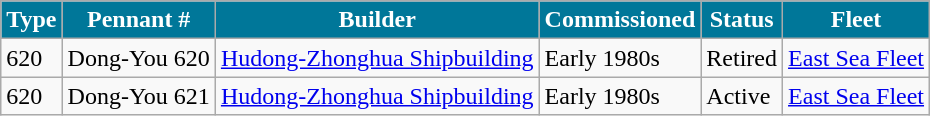<table class="wikitable">
<tr>
<th style="background:#079;color:#fff;">Type</th>
<th style="background:#079;color:#fff;">Pennant #</th>
<th style="background:#079;color:#fff;">Builder</th>
<th style="background:#079;color:#fff;">Commissioned</th>
<th style="background:#079;color:#fff;">Status</th>
<th style="background:#079;color:#fff;">Fleet</th>
</tr>
<tr>
<td>620</td>
<td>Dong-You 620</td>
<td><a href='#'>Hudong-Zhonghua Shipbuilding</a></td>
<td>Early 1980s</td>
<td>Retired</td>
<td><a href='#'>East Sea Fleet</a></td>
</tr>
<tr>
<td>620</td>
<td>Dong-You 621</td>
<td><a href='#'>Hudong-Zhonghua Shipbuilding</a></td>
<td>Early 1980s</td>
<td>Active</td>
<td><a href='#'>East Sea Fleet</a></td>
</tr>
</table>
